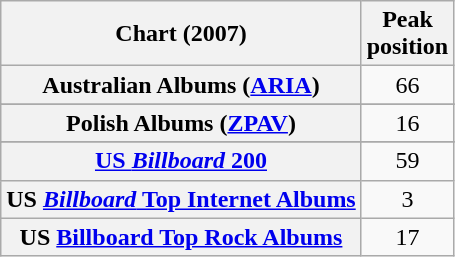<table class="wikitable sortable plainrowheaders">
<tr>
<th>Chart (2007)</th>
<th>Peak<br>position</th>
</tr>
<tr>
<th scope="row">Australian Albums (<a href='#'>ARIA</a>)</th>
<td align="center">66</td>
</tr>
<tr>
</tr>
<tr>
</tr>
<tr>
</tr>
<tr>
</tr>
<tr>
</tr>
<tr>
</tr>
<tr>
<th scope="row">Polish Albums (<a href='#'>ZPAV</a>)</th>
<td align="center">16</td>
</tr>
<tr>
</tr>
<tr>
</tr>
<tr>
</tr>
<tr>
<th scope="row"><a href='#'>US <em>Billboard</em> 200</a></th>
<td align="center">59</td>
</tr>
<tr>
<th scope="row">US <a href='#'><em>Billboard</em> Top Internet Albums</a></th>
<td align="center">3</td>
</tr>
<tr>
<th scope="row">US <a href='#'>Billboard Top Rock Albums</a></th>
<td align="center">17</td>
</tr>
</table>
